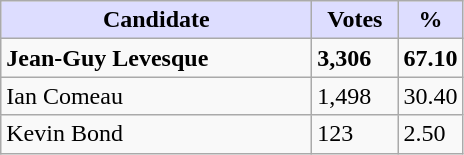<table class="wikitable">
<tr>
<th style="background:#ddf; width:200px;">Candidate</th>
<th style="background:#ddf; width:50px;">Votes</th>
<th style="background:#ddf; width:30px;">%</th>
</tr>
<tr>
<td><strong>Jean-Guy Levesque</strong></td>
<td><strong>3,306</strong></td>
<td><strong>67.10</strong></td>
</tr>
<tr>
<td>Ian Comeau</td>
<td>1,498</td>
<td>30.40</td>
</tr>
<tr>
<td>Kevin Bond</td>
<td>123</td>
<td>2.50</td>
</tr>
</table>
